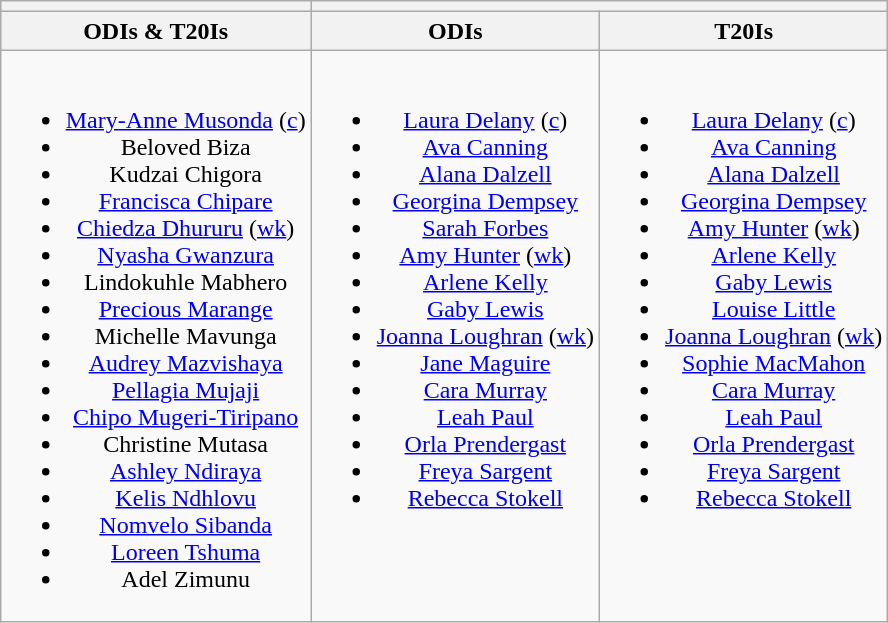<table class="wikitable" style="text-align:center; margin:auto">
<tr>
<th></th>
<th colspan=2></th>
</tr>
<tr>
<th>ODIs & T20Is</th>
<th>ODIs</th>
<th>T20Is</th>
</tr>
<tr style="vertical-align:top">
<td><br><ul><li><a href='#'>Mary-Anne Musonda</a> (<a href='#'>c</a>)</li><li>Beloved Biza</li><li>Kudzai Chigora</li><li><a href='#'>Francisca Chipare</a></li><li><a href='#'>Chiedza Dhururu</a> (<a href='#'>wk</a>)</li><li><a href='#'>Nyasha Gwanzura</a></li><li>Lindokuhle Mabhero</li><li><a href='#'>Precious Marange</a></li><li>Michelle Mavunga</li><li><a href='#'>Audrey Mazvishaya</a></li><li><a href='#'>Pellagia Mujaji</a></li><li><a href='#'>Chipo Mugeri-Tiripano</a></li><li>Christine Mutasa</li><li><a href='#'>Ashley Ndiraya</a></li><li><a href='#'>Kelis Ndhlovu</a></li><li><a href='#'>Nomvelo Sibanda</a></li><li><a href='#'>Loreen Tshuma</a></li><li>Adel Zimunu</li></ul></td>
<td><br><ul><li><a href='#'>Laura Delany</a> (<a href='#'>c</a>)</li><li><a href='#'>Ava Canning</a></li><li><a href='#'>Alana Dalzell</a></li><li><a href='#'>Georgina Dempsey</a></li><li><a href='#'>Sarah Forbes</a></li><li><a href='#'>Amy Hunter</a> (<a href='#'>wk</a>)</li><li><a href='#'>Arlene Kelly</a></li><li><a href='#'>Gaby Lewis</a></li><li><a href='#'>Joanna Loughran</a> (<a href='#'>wk</a>)</li><li><a href='#'>Jane Maguire</a></li><li><a href='#'>Cara Murray</a></li><li><a href='#'>Leah Paul</a></li><li><a href='#'>Orla Prendergast</a></li><li><a href='#'>Freya Sargent</a></li><li><a href='#'>Rebecca Stokell</a></li></ul></td>
<td><br><ul><li><a href='#'>Laura Delany</a> (<a href='#'>c</a>)</li><li><a href='#'>Ava Canning</a></li><li><a href='#'>Alana Dalzell</a></li><li><a href='#'>Georgina Dempsey</a></li><li><a href='#'>Amy Hunter</a> (<a href='#'>wk</a>)</li><li><a href='#'>Arlene Kelly</a></li><li><a href='#'>Gaby Lewis</a></li><li><a href='#'>Louise Little</a></li><li><a href='#'>Joanna Loughran</a> (<a href='#'>wk</a>)</li><li><a href='#'>Sophie MacMahon</a></li><li><a href='#'>Cara Murray</a></li><li><a href='#'>Leah Paul</a></li><li><a href='#'>Orla Prendergast</a></li><li><a href='#'>Freya Sargent</a></li><li><a href='#'>Rebecca Stokell</a></li></ul></td>
</tr>
</table>
